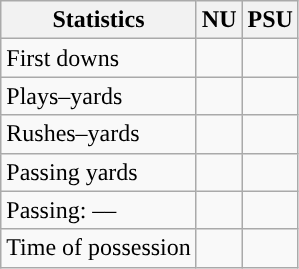<table class="wikitable" style="float:left">
<tr>
<th>Statistics</th>
<th>NU</th>
<th>PSU</th>
</tr>
<tr>
<td>First downs</td>
<td></td>
<td></td>
</tr>
<tr>
<td>Plays–yards</td>
<td></td>
<td></td>
</tr>
<tr>
<td>Rushes–yards</td>
<td></td>
<td></td>
</tr>
<tr>
<td>Passing yards</td>
<td></td>
<td></td>
</tr>
<tr>
<td>Passing: ––</td>
<td></td>
<td></td>
</tr>
<tr>
<td>Time of possession</td>
<td></td>
<td></td>
</tr>
</table>
